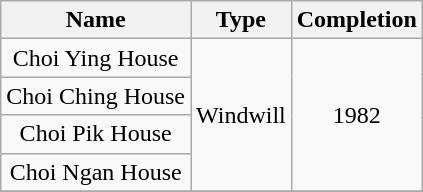<table class="wikitable" style="text-align: center">
<tr>
<th>Name</th>
<th>Type</th>
<th>Completion</th>
</tr>
<tr>
<td>Choi Ying House</td>
<td rowspan="4">Windwill</td>
<td rowspan="4">1982</td>
</tr>
<tr>
<td>Choi Ching House</td>
</tr>
<tr>
<td>Choi Pik House</td>
</tr>
<tr>
<td>Choi Ngan House</td>
</tr>
<tr>
</tr>
</table>
